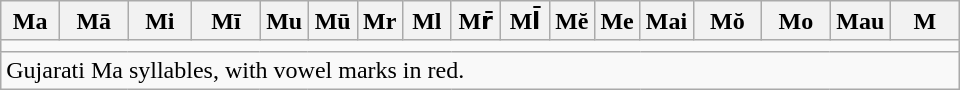<table class=wikitable style="width: 40em;">
<tr>
<th style="width:6%;">Ma</th>
<th style="width:7%;">Mā</th>
<th style="width:6.5%;">Mi</th>
<th style="width:7%;">Mī</th>
<th style="width:4.5%;">Mu</th>
<th style="width:5%;">Mū</th>
<th style="width:4.5%;">Mr</th>
<th style="width:5%;">Ml</th>
<th style="width:5%;">Mr̄</th>
<th style="width:5%;">Ml̄</th>
<th style="width:4.5%;">Mĕ</th>
<th style="width:4.5%;">Me</th>
<th style="width:5%;">Mai</th>
<th style="width:7%;">Mŏ</th>
<th style="width:7%;">Mo</th>
<th style="width:6%;">Mau</th>
<th style="width:7%;">M</th>
</tr>
<tr align="center">
<td colspan=17></td>
</tr>
<tr>
<td colspan=17>Gujarati Ma syllables, with vowel marks in red.</td>
</tr>
</table>
